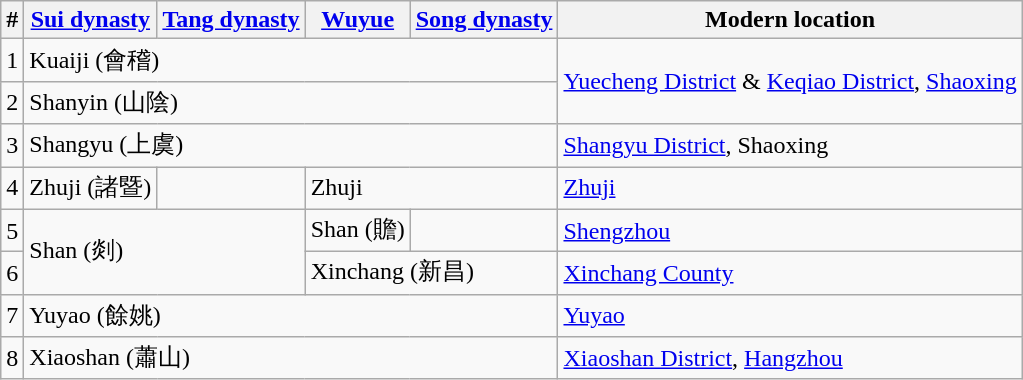<table class="wikitable">
<tr>
<th>#</th>
<th><a href='#'>Sui dynasty</a></th>
<th><a href='#'>Tang dynasty</a></th>
<th><a href='#'>Wuyue</a></th>
<th><a href='#'>Song dynasty</a></th>
<th>Modern location</th>
</tr>
<tr>
<td>1</td>
<td colspan=4>Kuaiji (會稽)</td>
<td rowspan=2><a href='#'>Yuecheng District</a> & <a href='#'>Keqiao District</a>, <a href='#'>Shaoxing</a></td>
</tr>
<tr>
<td>2</td>
<td colspan=4>Shanyin (山陰)</td>
</tr>
<tr>
<td>3</td>
<td colspan=4>Shangyu (上虞)</td>
<td><a href='#'>Shangyu District</a>, Shaoxing</td>
</tr>
<tr>
<td>4</td>
<td>Zhuji (諸暨)</td>
<td></td>
<td colspan=2>Zhuji</td>
<td><a href='#'>Zhuji</a></td>
</tr>
<tr>
<td>5</td>
<td rowspan=2, colspan=2>Shan (剡)</td>
<td>Shan (贍)</td>
<td></td>
<td><a href='#'>Shengzhou</a></td>
</tr>
<tr>
<td>6</td>
<td colspan=2>Xinchang (新昌)</td>
<td><a href='#'>Xinchang County</a></td>
</tr>
<tr>
<td>7</td>
<td colspan=4>Yuyao (餘姚)</td>
<td><a href='#'>Yuyao</a></td>
</tr>
<tr>
<td>8</td>
<td colspan=4>Xiaoshan (蕭山)</td>
<td><a href='#'>Xiaoshan District</a>, <a href='#'>Hangzhou</a></td>
</tr>
</table>
